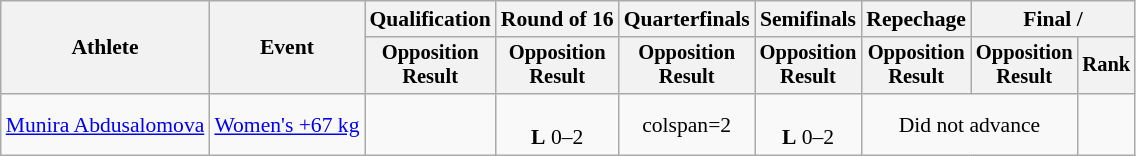<table class=wikitable style=font-size:90%;text-align:center>
<tr>
<th rowspan=2>Athlete</th>
<th rowspan=2>Event</th>
<th>Qualification</th>
<th>Round of 16</th>
<th>Quarterfinals</th>
<th>Semifinals</th>
<th>Repechage</th>
<th colspan=2>Final / </th>
</tr>
<tr style=font-size:95%>
<th>Opposition<br>Result</th>
<th>Opposition<br>Result</th>
<th>Opposition<br>Result</th>
<th>Opposition<br>Result</th>
<th>Opposition<br>Result</th>
<th>Opposition<br>Result</th>
<th>Rank</th>
</tr>
<tr>
<td align=left><a href='#'>Munira Abdusalomova</a></td>
<td align=left><a href='#'>Women's +67 kg</a></td>
<td></td>
<td><br><strong>L</strong> 0–2</td>
<td>colspan=2 </td>
<td><br><strong>L</strong> 0–2</td>
<td colspan=2>Did not advance</td>
</tr>
</table>
